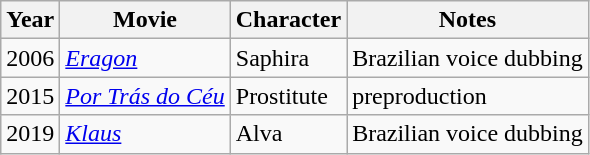<table class="wikitable">
<tr>
<th>Year</th>
<th>Movie</th>
<th>Character</th>
<th>Notes</th>
</tr>
<tr>
<td>2006</td>
<td><em><a href='#'>Eragon</a></em></td>
<td>Saphira</td>
<td>Brazilian voice dubbing</td>
</tr>
<tr>
<td>2015</td>
<td><em><a href='#'>Por Trás do Céu</a></em></td>
<td>Prostitute</td>
<td>preproduction</td>
</tr>
<tr>
<td>2019</td>
<td><em><a href='#'>Klaus</a></em></td>
<td>Alva</td>
<td>Brazilian voice dubbing</td>
</tr>
</table>
